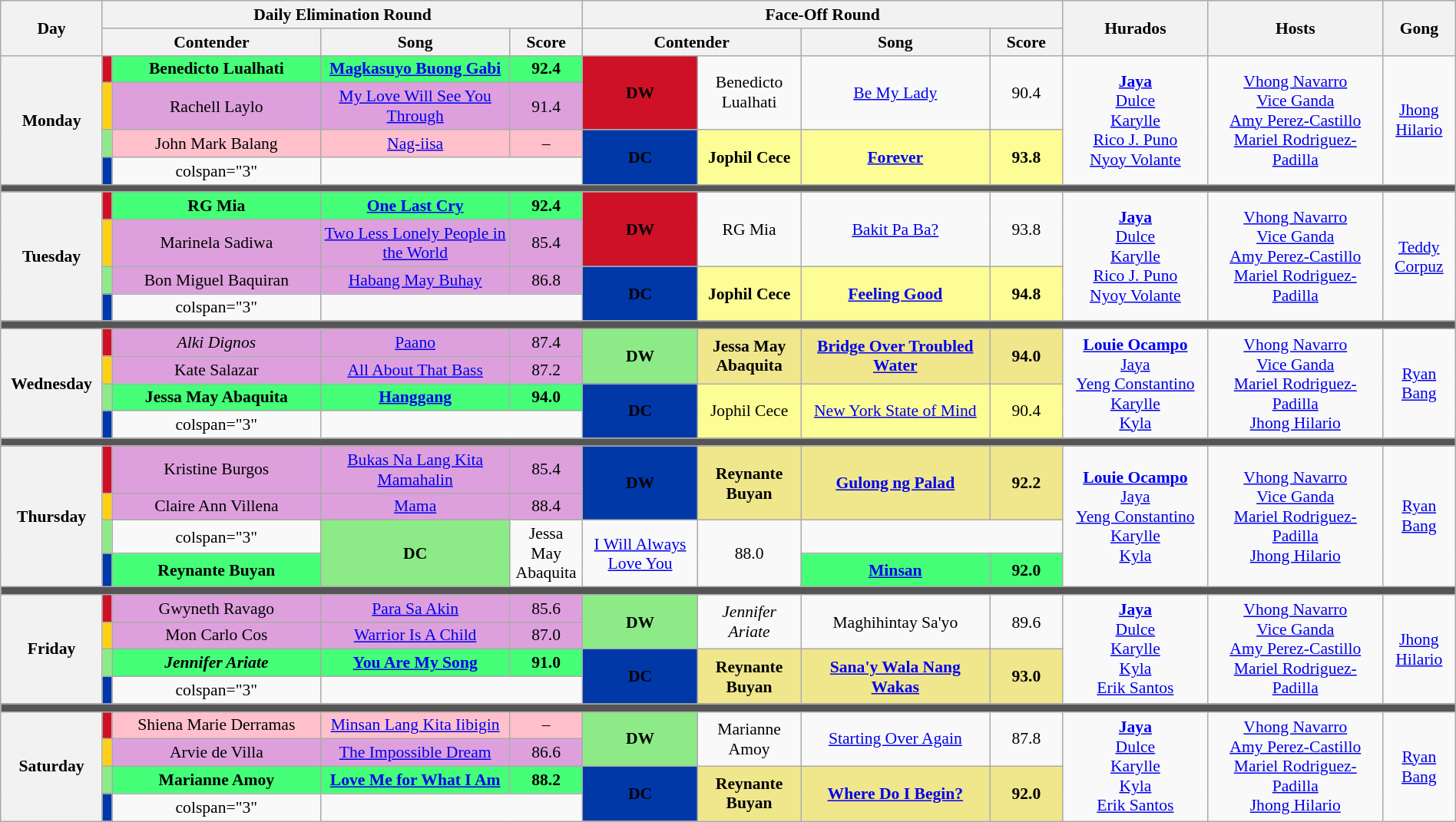<table class="wikitable mw-collapsible mw-collapsed" style="text-align:center; font-size:90%; width:100%;">
<tr>
<th rowspan="2" width="07%">Day</th>
<th colspan="4">Daily Elimination Round</th>
<th colspan="4">Face-Off Round</th>
<th rowspan="2" width="10%">Hurados</th>
<th rowspan="2" width="12%">Hosts</th>
<th rowspan="2" width="05%">Gong</th>
</tr>
<tr>
<th width="15%"  colspan=2>Contender</th>
<th width="13%">Song</th>
<th width="05%">Score</th>
<th width="15%"  colspan=2>Contender</th>
<th width="13%">Song</th>
<th width="05%">Score</th>
</tr>
<tr>
<th rowspan="4">Monday<br><small></small></th>
<th style="background-color:#CE1126;"></th>
<td style="background:#44ff77;"><strong>Benedicto Lualhati</strong></td>
<td style="background:#44ff77;"><strong><a href='#'>Magkasuyo Buong Gabi</a></strong></td>
<td style="background:#44ff77;"><strong>92.4</strong></td>
<th rowspan="2" style="background-color:#CE1126;">DW</th>
<td rowspan="2">Benedicto Lualhati</td>
<td rowspan="2"><a href='#'>Be My Lady</a></td>
<td rowspan="2">90.4</td>
<td rowspan="4"><a href='#'><strong>Jaya</strong></a><br><a href='#'>Dulce</a><br><a href='#'>Karylle</a><br><a href='#'>Rico J. Puno</a><br><a href='#'>Nyoy Volante</a></td>
<td rowspan="4"><a href='#'>Vhong Navarro</a><br><a href='#'>Vice Ganda</a><br><a href='#'>Amy Perez-Castillo</a><br><a href='#'>Mariel Rodriguez-Padilla</a></td>
<td rowspan="4"><a href='#'>Jhong Hilario</a></td>
</tr>
<tr>
<th style="background-color:#FCD116;"></th>
<td style="background:Plum;">Rachell Laylo</td>
<td style="background:Plum;"><a href='#'>My Love Will See You Through</a></td>
<td style="background:Plum;">91.4</td>
</tr>
<tr>
<th style="background-color:#8deb87;"></th>
<td style="background:pink;">John Mark Balang</td>
<td style="background:pink;"><a href='#'>Nag-iisa</a></td>
<td style="background:pink;">–</td>
<th rowspan="2" style="background-color:#0038A8;">DC</th>
<td rowspan="2" style="background:#FDFD96"><strong>Jophil Cece</strong></td>
<td rowspan="2" style="background:#FDFD96"><strong><a href='#'>Forever</a></strong></td>
<td rowspan="2" style="background:#FDFD96"><strong>93.8</strong></td>
</tr>
<tr>
<th style="background-color:#0038A8;"></th>
<td>colspan="3" </td>
</tr>
<tr>
<th colspan="12" style="background:#555;"></th>
</tr>
<tr>
<th rowspan="4">Tuesday<br><small></small></th>
<th style="background-color:#CE1126;"></th>
<td style="background:#44ff77;"><strong>RG Mia</strong></td>
<td style="background:#44ff77;"><strong><a href='#'>One Last Cry</a></strong></td>
<td style="background:#44ff77;"><strong>92.4</strong></td>
<th rowspan="2" style="background-color:#CE1126;">DW</th>
<td rowspan="2">RG Mia</td>
<td rowspan="2"><a href='#'>Bakit Pa Ba?</a></td>
<td rowspan="2">93.8</td>
<td rowspan="4"><a href='#'><strong>Jaya</strong></a><br><a href='#'>Dulce</a><br><a href='#'>Karylle</a><br><a href='#'>Rico J. Puno</a><br><a href='#'>Nyoy Volante</a></td>
<td rowspan="4"><a href='#'>Vhong Navarro</a><br><a href='#'>Vice Ganda</a><br><a href='#'>Amy Perez-Castillo</a><br><a href='#'>Mariel Rodriguez-Padilla</a></td>
<td rowspan="4"><a href='#'>Teddy Corpuz</a></td>
</tr>
<tr>
<th style="background-color:#FCD116;"></th>
<td style="background:Plum;">Marinela Sadiwa</td>
<td style="background:Plum;"><a href='#'>Two Less Lonely People in the World</a></td>
<td style="background:Plum;">85.4</td>
</tr>
<tr>
<th style="background-color:#8deb87;"></th>
<td style="background:Plum;">Bon Miguel Baquiran</td>
<td style="background:Plum;"><a href='#'>Habang May Buhay</a></td>
<td style="background:Plum;">86.8</td>
<th rowspan="2" style="background-color:#0038A8;">DC</th>
<td rowspan="2" style="background:#FDFD96"><strong>Jophil Cece</strong></td>
<td rowspan="2" style="background:#FDFD96"><strong><a href='#'>Feeling Good</a></strong></td>
<td rowspan="2" style="background:#FDFD96"><strong>94.8</strong></td>
</tr>
<tr>
<th style="background-color:#0038A8;"></th>
<td>colspan="3" </td>
</tr>
<tr>
<th colspan="12" style="background:#555;"></th>
</tr>
<tr>
<th rowspan="4">Wednesday<br><small></small></th>
<th style="background-color:#CE1126;"></th>
<td style="background:Plum;"><em>Alki Dignos</em></td>
<td style="background:Plum;"><a href='#'>Paano</a></td>
<td style="background:Plum;">87.4</td>
<th rowspan="2" style="background-color:#8deb87;">DW</th>
<td rowspan="2" style="background:Khaki"><strong>Jessa May Abaquita</strong></td>
<td rowspan="2" style="background:Khaki"><strong><a href='#'>Bridge Over Troubled Water</a></strong></td>
<td rowspan="2" style="background:Khaki"><strong>94.0</strong></td>
<td rowspan="4"><strong><a href='#'>Louie Ocampo</a></strong><br><a href='#'>Jaya</a><br><a href='#'>Yeng Constantino</a><br><a href='#'>Karylle</a><br><a href='#'>Kyla</a></td>
<td rowspan="4"><a href='#'>Vhong Navarro</a><br><a href='#'>Vice Ganda</a><br><a href='#'>Mariel Rodriguez-Padilla</a><br><a href='#'>Jhong Hilario</a></td>
<td rowspan="4"><a href='#'>Ryan Bang</a></td>
</tr>
<tr>
<th style="background-color:#FCD116;"></th>
<td style="background:Plum;">Kate Salazar</td>
<td style="background:Plum;"><a href='#'>All About That Bass</a></td>
<td style="background:Plum;">87.2</td>
</tr>
<tr>
<th style="background-color:#8deb87;"></th>
<td style="background:#44ff77;"><strong>Jessa May Abaquita</strong></td>
<td style="background:#44ff77;"><strong><a href='#'>Hanggang</a></strong></td>
<td style="background:#44ff77;"><strong>94.0</strong></td>
<th rowspan="2" style="background-color:#0038A8;">DC</th>
<td rowspan="2" style="background-color:#FDFD96;">Jophil Cece</td>
<td rowspan="2" style="background-color:#FDFD96;"><a href='#'>New York State of Mind</a></td>
<td rowspan="2" style="background-color:#FDFD96;">90.4</td>
</tr>
<tr>
<th style="background-color:#0038A8;"></th>
<td>colspan="3" </td>
</tr>
<tr>
<th colspan="12" style="background:#555;"></th>
</tr>
<tr>
<th rowspan="4">Thursday<br><small></small></th>
<th style="background-color:#CE1126;"></th>
<td style="background:Plum;">Kristine Burgos</td>
<td style="background:Plum;"><a href='#'>Bukas Na Lang Kita Mamahalin</a></td>
<td style="background:Plum;">85.4</td>
<th rowspan="2" style="background-color:#0038A8;">DW</th>
<td rowspan="2" style="background:Khaki"><strong>Reynante Buyan</strong></td>
<td rowspan="2" style="background:Khaki"><strong><a href='#'>Gulong ng Palad</a></strong></td>
<td rowspan="2" style="background:Khaki"><strong>92.2</strong></td>
<td rowspan="4"><strong><a href='#'>Louie Ocampo</a></strong><br><a href='#'>Jaya</a><br><a href='#'>Yeng Constantino</a><br><a href='#'>Karylle</a><br><a href='#'>Kyla</a></td>
<td rowspan="4"><a href='#'>Vhong Navarro</a><br><a href='#'>Vice Ganda</a><br><a href='#'>Mariel Rodriguez-Padilla</a><br><a href='#'>Jhong Hilario</a></td>
<td rowspan="4"><a href='#'>Ryan Bang</a></td>
</tr>
<tr>
<th style="background-color:#FCD116;"></th>
<td style="background:Plum;">Claire Ann Villena</td>
<td style="background:Plum;"><a href='#'>Mama</a></td>
<td style="background:Plum;">88.4</td>
</tr>
<tr>
<th style="background-color:#8deb87;"></th>
<td>colspan="3" </td>
<th rowspan="2" style="background-color:#8deb87;">DC</th>
<td rowspan="2">Jessa May Abaquita</td>
<td rowspan="2"><a href='#'>I Will Always Love You</a></td>
<td rowspan="2">88.0</td>
</tr>
<tr>
<th style="background-color:#0038A8;"></th>
<td style="background:#44ff77;"><strong>Reynante Buyan</strong></td>
<td style="background:#44ff77;"><strong><a href='#'>Minsan</a></strong></td>
<td style="background:#44ff77;"><strong>92.0</strong></td>
</tr>
<tr>
<th colspan="12" style="background:#555;"></th>
</tr>
<tr>
<th rowspan="4">Friday<br><small></small></th>
<th style="background-color:#CE1126;"></th>
<td style="background:Plum;">Gwyneth Ravago</td>
<td style="background:Plum;"><a href='#'>Para Sa Akin</a></td>
<td style="background:Plum;">85.6</td>
<th rowspan="2" style="background-color:#8deb87;">DW</th>
<td rowspan="2"><em>Jennifer Ariate</em></td>
<td rowspan="2">Maghihintay Sa'yo</td>
<td rowspan="2">89.6</td>
<td rowspan="4"><strong><a href='#'>Jaya</a></strong><br><a href='#'>Dulce</a><br><a href='#'>Karylle</a><br><a href='#'>Kyla</a><br><a href='#'>Erik Santos</a></td>
<td rowspan="4"><a href='#'>Vhong Navarro</a><br><a href='#'>Vice Ganda</a><br><a href='#'>Amy Perez-Castillo</a><br><a href='#'>Mariel Rodriguez-Padilla</a></td>
<td rowspan="4"><a href='#'>Jhong Hilario</a></td>
</tr>
<tr>
<th style="background-color:#FCD116;"></th>
<td style="background:Plum;">Mon Carlo Cos</td>
<td style="background:Plum;"><a href='#'>Warrior Is A Child</a></td>
<td style="background:Plum;">87.0</td>
</tr>
<tr>
<th style="background-color:#8deb87;"></th>
<td style="background:#44ff77;"><strong><em>Jennifer Ariate</em></strong></td>
<td style="background:#44ff77;"><strong><a href='#'>You Are My Song</a></strong></td>
<td style="background:#44ff77;"><strong>91.0</strong></td>
<th rowspan="2" style="background-color:#0038A8;">DC</th>
<td rowspan="2" style="background:Khaki"><strong>Reynante Buyan</strong></td>
<td rowspan="2" style="background:Khaki"><strong><a href='#'>Sana'y Wala Nang Wakas</a></strong></td>
<td rowspan="2" style="background:Khaki"><strong>93.0</strong></td>
</tr>
<tr>
<th style="background-color:#0038A8;"></th>
<td>colspan="3" </td>
</tr>
<tr>
<th colspan="12" style="background:#555;"></th>
</tr>
<tr>
<th rowspan="4">Saturday<br><small></small></th>
<th style="background-color:#CE1126;"></th>
<td style="background:pink;">Shiena Marie Derramas</td>
<td style="background:pink;"><a href='#'>Minsan Lang Kita Iibigin</a></td>
<td style="background:pink;">–</td>
<th rowspan="2" style="background-color:#8deb87;">DW</th>
<td rowspan="2">Marianne Amoy</td>
<td rowspan="2"><a href='#'>Starting Over Again</a></td>
<td rowspan="2">87.8</td>
<td rowspan="4"><strong><a href='#'>Jaya</a></strong><br><a href='#'>Dulce</a><br><a href='#'>Karylle</a><br><a href='#'>Kyla</a><br><a href='#'>Erik Santos</a></td>
<td rowspan="4"><a href='#'>Vhong Navarro</a><br><a href='#'>Amy Perez-Castillo</a><br><a href='#'>Mariel Rodriguez-Padilla</a><br><a href='#'>Jhong Hilario</a></td>
<td rowspan="4"><a href='#'>Ryan Bang</a></td>
</tr>
<tr>
<th style="background-color:#FCD116;"></th>
<td style="background:Plum;">Arvie de Villa</td>
<td style="background:Plum;"><a href='#'>The Impossible Dream</a></td>
<td style="background:Plum;">86.6</td>
</tr>
<tr>
<th style="background-color:#8deb87;"></th>
<td style="background:#44ff77;"><strong>Marianne Amoy</strong></td>
<td style="background:#44ff77;"><strong><a href='#'>Love Me for What I Am</a></strong></td>
<td style="background:#44ff77;"><strong>88.2</strong></td>
<th rowspan="2" style="background-color:#0038A8;">DC</th>
<td rowspan="2" style="background:Khaki"><strong>Reynante Buyan</strong></td>
<td rowspan="2" style="background:Khaki"><strong><a href='#'>Where Do I Begin?</a></strong></td>
<td rowspan="2" style="background:Khaki"><strong>92.0</strong></td>
</tr>
<tr>
<th style="background-color:#0038A8;"></th>
<td>colspan="3" </td>
</tr>
</table>
